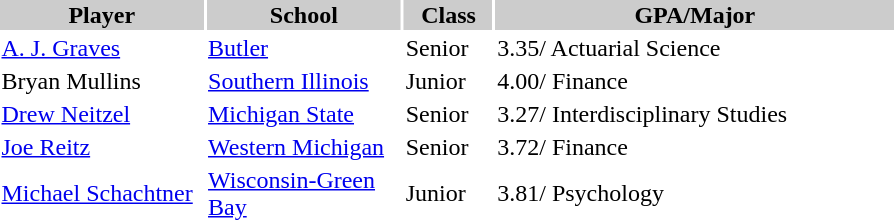<table style="width:600px" "border:'1' 'solid' 'gray' ">
<tr>
<th style="background:#CCCCCC;width:23%">Player</th>
<th style="background:#CCCCCC;width:22%">School</th>
<th style="background:#CCCCCC;width:10%">Class</th>
<th style="background:#CCCCCC;width:45%">GPA/Major</th>
</tr>
<tr>
<td><a href='#'>A. J. Graves</a></td>
<td><a href='#'>Butler</a></td>
<td>Senior</td>
<td>3.35/ Actuarial Science</td>
</tr>
<tr>
<td>Bryan Mullins</td>
<td><a href='#'>Southern Illinois</a></td>
<td>Junior</td>
<td>4.00/ Finance</td>
</tr>
<tr>
<td><a href='#'>Drew Neitzel</a></td>
<td><a href='#'>Michigan State</a></td>
<td>Senior</td>
<td>3.27/ Interdisciplinary Studies</td>
</tr>
<tr>
<td><a href='#'>Joe Reitz</a></td>
<td><a href='#'>Western Michigan</a></td>
<td>Senior</td>
<td>3.72/ Finance</td>
</tr>
<tr>
<td><a href='#'>Michael Schachtner</a></td>
<td><a href='#'>Wisconsin-Green Bay</a></td>
<td>Junior</td>
<td>3.81/ Psychology</td>
</tr>
</table>
